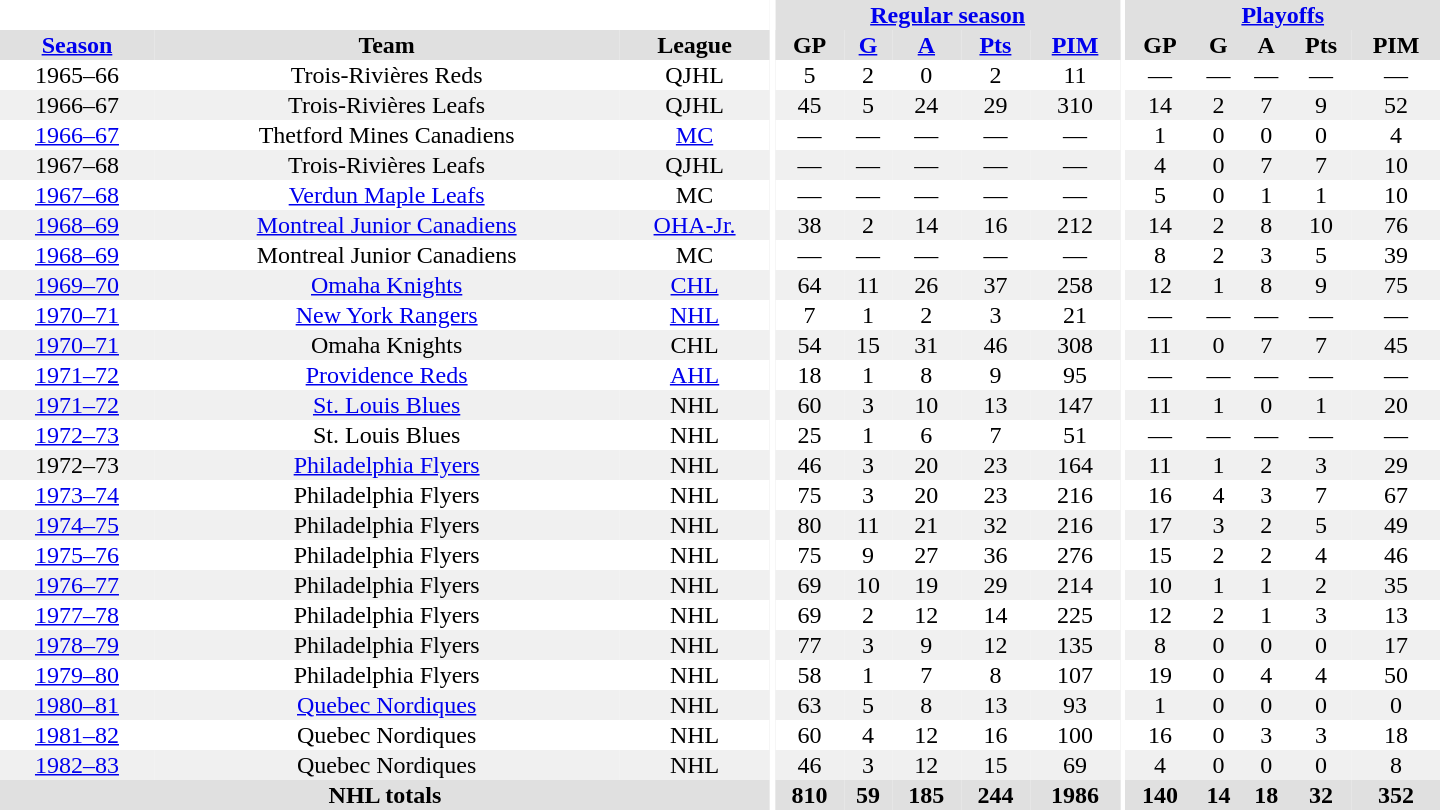<table border="0" cellpadding="1" cellspacing="0" style="text-align:center; width:60em">
<tr bgcolor="#e0e0e0">
<th colspan="3" bgcolor="#ffffff"></th>
<th rowspan="100" bgcolor="#ffffff"></th>
<th colspan="5"><a href='#'>Regular season</a></th>
<th rowspan="100" bgcolor="#ffffff"></th>
<th colspan="5"><a href='#'>Playoffs</a></th>
</tr>
<tr bgcolor="#e0e0e0">
<th><a href='#'>Season</a></th>
<th>Team</th>
<th>League</th>
<th>GP</th>
<th><a href='#'>G</a></th>
<th><a href='#'>A</a></th>
<th><a href='#'>Pts</a></th>
<th><a href='#'>PIM</a></th>
<th>GP</th>
<th>G</th>
<th>A</th>
<th>Pts</th>
<th>PIM</th>
</tr>
<tr>
<td>1965–66</td>
<td>Trois-Rivières Reds</td>
<td>QJHL</td>
<td>5</td>
<td>2</td>
<td>0</td>
<td>2</td>
<td>11</td>
<td>—</td>
<td>—</td>
<td>—</td>
<td>—</td>
<td>—</td>
</tr>
<tr bgcolor="#f0f0f0">
<td>1966–67</td>
<td>Trois-Rivières Leafs</td>
<td>QJHL</td>
<td>45</td>
<td>5</td>
<td>24</td>
<td>29</td>
<td>310</td>
<td>14</td>
<td>2</td>
<td>7</td>
<td>9</td>
<td>52</td>
</tr>
<tr>
<td><a href='#'>1966–67</a></td>
<td>Thetford Mines Canadiens</td>
<td><a href='#'>MC</a></td>
<td>—</td>
<td>—</td>
<td>—</td>
<td>—</td>
<td>—</td>
<td>1</td>
<td>0</td>
<td>0</td>
<td>0</td>
<td>4</td>
</tr>
<tr bgcolor="#f0f0f0">
<td>1967–68</td>
<td>Trois-Rivières Leafs</td>
<td>QJHL</td>
<td>—</td>
<td>—</td>
<td>—</td>
<td>—</td>
<td>—</td>
<td>4</td>
<td>0</td>
<td>7</td>
<td>7</td>
<td>10</td>
</tr>
<tr>
<td><a href='#'>1967–68</a></td>
<td><a href='#'>Verdun Maple Leafs</a></td>
<td>MC</td>
<td>—</td>
<td>—</td>
<td>—</td>
<td>—</td>
<td>—</td>
<td>5</td>
<td>0</td>
<td>1</td>
<td>1</td>
<td>10</td>
</tr>
<tr bgcolor="#f0f0f0">
<td><a href='#'>1968–69</a></td>
<td><a href='#'>Montreal Junior Canadiens</a></td>
<td><a href='#'>OHA-Jr.</a></td>
<td>38</td>
<td>2</td>
<td>14</td>
<td>16</td>
<td>212</td>
<td>14</td>
<td>2</td>
<td>8</td>
<td>10</td>
<td>76</td>
</tr>
<tr>
<td><a href='#'>1968–69</a></td>
<td>Montreal Junior Canadiens</td>
<td>MC</td>
<td>—</td>
<td>—</td>
<td>—</td>
<td>—</td>
<td>—</td>
<td>8</td>
<td>2</td>
<td>3</td>
<td>5</td>
<td>39</td>
</tr>
<tr bgcolor="#f0f0f0">
<td><a href='#'>1969–70</a></td>
<td><a href='#'>Omaha Knights</a></td>
<td><a href='#'>CHL</a></td>
<td>64</td>
<td>11</td>
<td>26</td>
<td>37</td>
<td>258</td>
<td>12</td>
<td>1</td>
<td>8</td>
<td>9</td>
<td>75</td>
</tr>
<tr>
<td><a href='#'>1970–71</a></td>
<td><a href='#'>New York Rangers</a></td>
<td><a href='#'>NHL</a></td>
<td>7</td>
<td>1</td>
<td>2</td>
<td>3</td>
<td>21</td>
<td>—</td>
<td>—</td>
<td>—</td>
<td>—</td>
<td>—</td>
</tr>
<tr bgcolor="#f0f0f0">
<td><a href='#'>1970–71</a></td>
<td>Omaha Knights</td>
<td>CHL</td>
<td>54</td>
<td>15</td>
<td>31</td>
<td>46</td>
<td>308</td>
<td>11</td>
<td>0</td>
<td>7</td>
<td>7</td>
<td>45</td>
</tr>
<tr>
<td><a href='#'>1971–72</a></td>
<td><a href='#'>Providence Reds</a></td>
<td><a href='#'>AHL</a></td>
<td>18</td>
<td>1</td>
<td>8</td>
<td>9</td>
<td>95</td>
<td>—</td>
<td>—</td>
<td>—</td>
<td>—</td>
<td>—</td>
</tr>
<tr bgcolor="#f0f0f0">
<td><a href='#'>1971–72</a></td>
<td><a href='#'>St. Louis Blues</a></td>
<td>NHL</td>
<td>60</td>
<td>3</td>
<td>10</td>
<td>13</td>
<td>147</td>
<td>11</td>
<td>1</td>
<td>0</td>
<td>1</td>
<td>20</td>
</tr>
<tr>
<td><a href='#'>1972–73</a></td>
<td>St. Louis Blues</td>
<td>NHL</td>
<td>25</td>
<td>1</td>
<td>6</td>
<td>7</td>
<td>51</td>
<td>—</td>
<td>—</td>
<td>—</td>
<td>—</td>
<td>—</td>
</tr>
<tr bgcolor="#f0f0f0">
<td>1972–73</td>
<td><a href='#'>Philadelphia Flyers</a></td>
<td>NHL</td>
<td>46</td>
<td>3</td>
<td>20</td>
<td>23</td>
<td>164</td>
<td>11</td>
<td>1</td>
<td>2</td>
<td>3</td>
<td>29</td>
</tr>
<tr>
<td><a href='#'>1973–74</a></td>
<td>Philadelphia Flyers</td>
<td>NHL</td>
<td>75</td>
<td>3</td>
<td>20</td>
<td>23</td>
<td>216</td>
<td>16</td>
<td>4</td>
<td>3</td>
<td>7</td>
<td>67</td>
</tr>
<tr bgcolor="#f0f0f0">
<td><a href='#'>1974–75</a></td>
<td>Philadelphia Flyers</td>
<td>NHL</td>
<td>80</td>
<td>11</td>
<td>21</td>
<td>32</td>
<td>216</td>
<td>17</td>
<td>3</td>
<td>2</td>
<td>5</td>
<td>49</td>
</tr>
<tr>
<td><a href='#'>1975–76</a></td>
<td>Philadelphia Flyers</td>
<td>NHL</td>
<td>75</td>
<td>9</td>
<td>27</td>
<td>36</td>
<td>276</td>
<td>15</td>
<td>2</td>
<td>2</td>
<td>4</td>
<td>46</td>
</tr>
<tr bgcolor="#f0f0f0">
<td><a href='#'>1976–77</a></td>
<td>Philadelphia Flyers</td>
<td>NHL</td>
<td>69</td>
<td>10</td>
<td>19</td>
<td>29</td>
<td>214</td>
<td>10</td>
<td>1</td>
<td>1</td>
<td>2</td>
<td>35</td>
</tr>
<tr>
<td><a href='#'>1977–78</a></td>
<td>Philadelphia Flyers</td>
<td>NHL</td>
<td>69</td>
<td>2</td>
<td>12</td>
<td>14</td>
<td>225</td>
<td>12</td>
<td>2</td>
<td>1</td>
<td>3</td>
<td>13</td>
</tr>
<tr bgcolor="#f0f0f0">
<td><a href='#'>1978–79</a></td>
<td>Philadelphia Flyers</td>
<td>NHL</td>
<td>77</td>
<td>3</td>
<td>9</td>
<td>12</td>
<td>135</td>
<td>8</td>
<td>0</td>
<td>0</td>
<td>0</td>
<td>17</td>
</tr>
<tr>
<td><a href='#'>1979–80</a></td>
<td>Philadelphia Flyers</td>
<td>NHL</td>
<td>58</td>
<td>1</td>
<td>7</td>
<td>8</td>
<td>107</td>
<td>19</td>
<td>0</td>
<td>4</td>
<td>4</td>
<td>50</td>
</tr>
<tr bgcolor="#f0f0f0">
<td><a href='#'>1980–81</a></td>
<td><a href='#'>Quebec Nordiques</a></td>
<td>NHL</td>
<td>63</td>
<td>5</td>
<td>8</td>
<td>13</td>
<td>93</td>
<td>1</td>
<td>0</td>
<td>0</td>
<td>0</td>
<td>0</td>
</tr>
<tr>
<td><a href='#'>1981–82</a></td>
<td>Quebec Nordiques</td>
<td>NHL</td>
<td>60</td>
<td>4</td>
<td>12</td>
<td>16</td>
<td>100</td>
<td>16</td>
<td>0</td>
<td>3</td>
<td>3</td>
<td>18</td>
</tr>
<tr bgcolor="#f0f0f0">
<td><a href='#'>1982–83</a></td>
<td>Quebec Nordiques</td>
<td>NHL</td>
<td>46</td>
<td>3</td>
<td>12</td>
<td>15</td>
<td>69</td>
<td>4</td>
<td>0</td>
<td>0</td>
<td>0</td>
<td>8</td>
</tr>
<tr bgcolor="#e0e0e0">
<th colspan="3">NHL totals</th>
<th>810</th>
<th>59</th>
<th>185</th>
<th>244</th>
<th>1986</th>
<th>140</th>
<th>14</th>
<th>18</th>
<th>32</th>
<th>352</th>
</tr>
</table>
